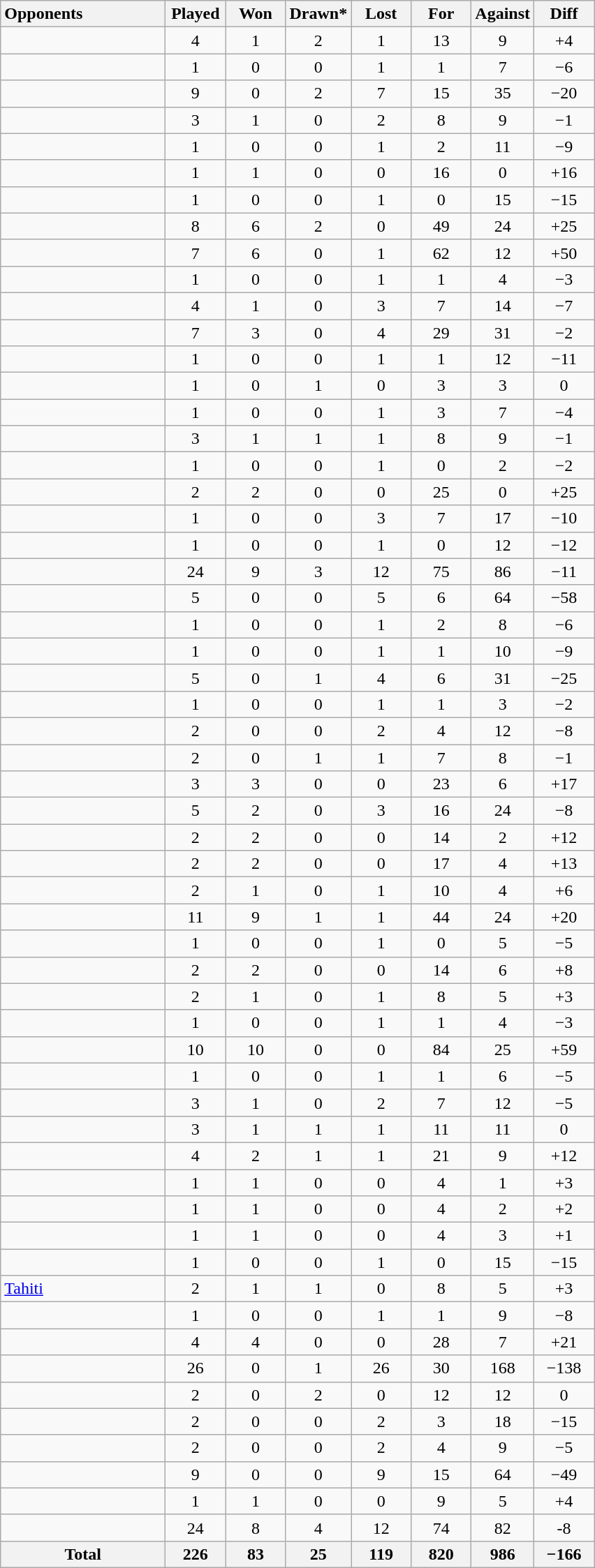<table class="wikitable" style="text-align:center;">
<tr>
<th style="width:150px; text-align:left;">Opponents</th>
<th style="width:50px;">Played</th>
<th style="width:50px;">Won</th>
<th style="width:50px;">Drawn*</th>
<th style="width:50px;">Lost</th>
<th style="width:50px;">For</th>
<th style="width:50px;">Against</th>
<th style="width:50px;">Diff</th>
</tr>
<tr>
<td style="text-align:left;"></td>
<td>4</td>
<td>1</td>
<td>2</td>
<td>1</td>
<td>13</td>
<td>9</td>
<td>+4</td>
</tr>
<tr>
<td style="text-align:left;"></td>
<td>1</td>
<td>0</td>
<td>0</td>
<td>1</td>
<td>1</td>
<td>7</td>
<td>−6</td>
</tr>
<tr>
<td style="text-align:left;"></td>
<td>9</td>
<td>0</td>
<td>2</td>
<td>7</td>
<td>15</td>
<td>35</td>
<td>−20</td>
</tr>
<tr>
<td style="text-align:left;"></td>
<td>3</td>
<td>1</td>
<td>0</td>
<td>2</td>
<td>8</td>
<td>9</td>
<td>−1</td>
</tr>
<tr>
<td style="text-align:left;"></td>
<td>1</td>
<td>0</td>
<td>0</td>
<td>1</td>
<td>2</td>
<td>11</td>
<td>−9</td>
</tr>
<tr>
<td style="text-align:left;"></td>
<td>1</td>
<td>1</td>
<td>0</td>
<td>0</td>
<td>16</td>
<td>0</td>
<td>+16</td>
</tr>
<tr>
<td style="text-align:left;"></td>
<td>1</td>
<td>0</td>
<td>0</td>
<td>1</td>
<td>0</td>
<td>15</td>
<td>−15</td>
</tr>
<tr>
<td style="text-align:left;"></td>
<td>8</td>
<td>6</td>
<td>2</td>
<td>0</td>
<td>49</td>
<td>24</td>
<td>+25</td>
</tr>
<tr>
<td style="text-align:left;"></td>
<td>7</td>
<td>6</td>
<td>0</td>
<td>1</td>
<td>62</td>
<td>12</td>
<td>+50</td>
</tr>
<tr>
<td style="text-align:left;"></td>
<td>1</td>
<td>0</td>
<td>0</td>
<td>1</td>
<td>1</td>
<td>4</td>
<td>−3</td>
</tr>
<tr>
<td style="text-align:left;"></td>
<td>4</td>
<td>1</td>
<td>0</td>
<td>3</td>
<td>7</td>
<td>14</td>
<td>−7</td>
</tr>
<tr>
<td style="text-align:left;"></td>
<td>7</td>
<td>3</td>
<td>0</td>
<td>4</td>
<td>29</td>
<td>31</td>
<td>−2</td>
</tr>
<tr>
<td style="text-align:left;"></td>
<td>1</td>
<td>0</td>
<td>0</td>
<td>1</td>
<td>1</td>
<td>12</td>
<td>−11</td>
</tr>
<tr>
<td style="text-align:left;"></td>
<td>1</td>
<td>0</td>
<td>1</td>
<td>0</td>
<td>3</td>
<td>3</td>
<td>0</td>
</tr>
<tr>
<td style="text-align:left;"></td>
<td>1</td>
<td>0</td>
<td>0</td>
<td>1</td>
<td>3</td>
<td>7</td>
<td>−4</td>
</tr>
<tr>
<td style="text-align:left;"></td>
<td>3</td>
<td>1</td>
<td>1</td>
<td>1</td>
<td>8</td>
<td>9</td>
<td>−1</td>
</tr>
<tr>
<td style="text-align:left;"></td>
<td>1</td>
<td>0</td>
<td>0</td>
<td>1</td>
<td>0</td>
<td>2</td>
<td>−2</td>
</tr>
<tr>
<td style="text-align:left;"></td>
<td>2</td>
<td>2</td>
<td>0</td>
<td>0</td>
<td>25</td>
<td>0</td>
<td>+25</td>
</tr>
<tr>
<td style="text-align:left;"></td>
<td>1</td>
<td>0</td>
<td>0</td>
<td>3</td>
<td>7</td>
<td>17</td>
<td>−10</td>
</tr>
<tr>
<td style="text-align:left;"></td>
<td>1</td>
<td>0</td>
<td>0</td>
<td>1</td>
<td>0</td>
<td>12</td>
<td>−12</td>
</tr>
<tr>
<td style="text-align:left;"></td>
<td>24</td>
<td>9</td>
<td>3</td>
<td>12</td>
<td>75</td>
<td>86</td>
<td>−11</td>
</tr>
<tr>
<td style="text-align:left;"></td>
<td>5</td>
<td>0</td>
<td>0</td>
<td>5</td>
<td>6</td>
<td>64</td>
<td>−58</td>
</tr>
<tr>
<td style="text-align:left;"></td>
<td>1</td>
<td>0</td>
<td>0</td>
<td>1</td>
<td>2</td>
<td>8</td>
<td>−6</td>
</tr>
<tr>
<td style="text-align:left;"></td>
<td>1</td>
<td>0</td>
<td>0</td>
<td>1</td>
<td>1</td>
<td>10</td>
<td>−9</td>
</tr>
<tr>
<td style="text-align:left;"></td>
<td>5</td>
<td>0</td>
<td>1</td>
<td>4</td>
<td>6</td>
<td>31</td>
<td>−25</td>
</tr>
<tr>
<td style="text-align:left;"></td>
<td>1</td>
<td>0</td>
<td>0</td>
<td>1</td>
<td>1</td>
<td>3</td>
<td>−2</td>
</tr>
<tr>
<td style="text-align:left;"></td>
<td>2</td>
<td>0</td>
<td>0</td>
<td>2</td>
<td>4</td>
<td>12</td>
<td>−8</td>
</tr>
<tr>
<td style="text-align:left;"></td>
<td>2</td>
<td>0</td>
<td>1</td>
<td>1</td>
<td>7</td>
<td>8</td>
<td>−1</td>
</tr>
<tr>
<td style="text-align:left;"></td>
<td>3</td>
<td>3</td>
<td>0</td>
<td>0</td>
<td>23</td>
<td>6</td>
<td>+17</td>
</tr>
<tr>
<td style="text-align:left;"></td>
<td>5</td>
<td>2</td>
<td>0</td>
<td>3</td>
<td>16</td>
<td>24</td>
<td>−8</td>
</tr>
<tr>
<td style="text-align:left;"></td>
<td>2</td>
<td>2</td>
<td>0</td>
<td>0</td>
<td>14</td>
<td>2</td>
<td>+12</td>
</tr>
<tr>
<td style="text-align:left;"></td>
<td>2</td>
<td>2</td>
<td>0</td>
<td>0</td>
<td>17</td>
<td>4</td>
<td>+13</td>
</tr>
<tr>
<td style="text-align:left;"></td>
<td>2</td>
<td>1</td>
<td>0</td>
<td>1</td>
<td>10</td>
<td>4</td>
<td>+6</td>
</tr>
<tr>
<td style="text-align:left;"></td>
<td>11</td>
<td>9</td>
<td>1</td>
<td>1</td>
<td>44</td>
<td>24</td>
<td>+20</td>
</tr>
<tr>
<td style="text-align:left;"></td>
<td>1</td>
<td>0</td>
<td>0</td>
<td>1</td>
<td>0</td>
<td>5</td>
<td>−5</td>
</tr>
<tr>
<td style="text-align:left;"></td>
<td>2</td>
<td>2</td>
<td>0</td>
<td>0</td>
<td>14</td>
<td>6</td>
<td>+8</td>
</tr>
<tr>
<td style="text-align:left;"></td>
<td>2</td>
<td>1</td>
<td>0</td>
<td>1</td>
<td>8</td>
<td>5</td>
<td>+3</td>
</tr>
<tr>
<td style="text-align:left;"></td>
<td>1</td>
<td>0</td>
<td>0</td>
<td>1</td>
<td>1</td>
<td>4</td>
<td>−3</td>
</tr>
<tr>
<td style="text-align:left;"></td>
<td>10</td>
<td>10</td>
<td>0</td>
<td>0</td>
<td>84</td>
<td>25</td>
<td>+59</td>
</tr>
<tr>
<td style="text-align:left;"></td>
<td>1</td>
<td>0</td>
<td>0</td>
<td>1</td>
<td>1</td>
<td>6</td>
<td>−5</td>
</tr>
<tr>
<td style="text-align:left;"></td>
<td>3</td>
<td>1</td>
<td>0</td>
<td>2</td>
<td>7</td>
<td>12</td>
<td>−5</td>
</tr>
<tr>
<td style="text-align:left;"></td>
<td>3</td>
<td>1</td>
<td>1</td>
<td>1</td>
<td>11</td>
<td>11</td>
<td>0</td>
</tr>
<tr>
<td style="text-align:left;"></td>
<td>4</td>
<td>2</td>
<td>1</td>
<td>1</td>
<td>21</td>
<td>9</td>
<td>+12</td>
</tr>
<tr>
<td style="text-align:left;"></td>
<td>1</td>
<td>1</td>
<td>0</td>
<td>0</td>
<td>4</td>
<td>1</td>
<td>+3</td>
</tr>
<tr>
<td style="text-align:left;"></td>
<td>1</td>
<td>1</td>
<td>0</td>
<td>0</td>
<td>4</td>
<td>2</td>
<td>+2</td>
</tr>
<tr>
<td style="text-align:left;"></td>
<td>1</td>
<td>1</td>
<td>0</td>
<td>0</td>
<td>4</td>
<td>3</td>
<td>+1</td>
</tr>
<tr>
<td style="text-align:left;"></td>
<td>1</td>
<td>0</td>
<td>0</td>
<td>1</td>
<td>0</td>
<td>15</td>
<td>−15</td>
</tr>
<tr>
<td style="text-align:left;"> <a href='#'>Tahiti</a></td>
<td>2</td>
<td>1</td>
<td>1</td>
<td>0</td>
<td>8</td>
<td>5</td>
<td>+3</td>
</tr>
<tr>
<td style="text-align:left;"></td>
<td>1</td>
<td>0</td>
<td>0</td>
<td>1</td>
<td>1</td>
<td>9</td>
<td>−8</td>
</tr>
<tr>
<td style="text-align:left;"></td>
<td>4</td>
<td>4</td>
<td>0</td>
<td>0</td>
<td>28</td>
<td>7</td>
<td>+21</td>
</tr>
<tr>
<td style="text-align:left;"></td>
<td>26</td>
<td>0</td>
<td>1</td>
<td>26</td>
<td>30</td>
<td>168</td>
<td>−138</td>
</tr>
<tr>
<td style="text-align:left;"></td>
<td>2</td>
<td>0</td>
<td>2</td>
<td>0</td>
<td>12</td>
<td>12</td>
<td>0</td>
</tr>
<tr>
<td style="text-align:left;"></td>
<td>2</td>
<td>0</td>
<td>0</td>
<td>2</td>
<td>3</td>
<td>18</td>
<td>−15</td>
</tr>
<tr>
<td style="text-align:left;"></td>
<td>2</td>
<td>0</td>
<td>0</td>
<td>2</td>
<td>4</td>
<td>9</td>
<td>−5</td>
</tr>
<tr>
<td style="text-align:left;"></td>
<td>9</td>
<td>0</td>
<td>0</td>
<td>9</td>
<td>15</td>
<td>64</td>
<td>−49</td>
</tr>
<tr>
<td style="text-align:left;"></td>
<td>1</td>
<td>1</td>
<td>0</td>
<td>0</td>
<td>9</td>
<td>5</td>
<td>+4</td>
</tr>
<tr>
<td style="text-align:left;"></td>
<td>24</td>
<td>8</td>
<td>4</td>
<td>12</td>
<td>74</td>
<td>82</td>
<td>-8</td>
</tr>
<tr class="sortbottom">
<th>Total</th>
<th>226</th>
<th>83</th>
<th>25</th>
<th>119</th>
<th>820</th>
<th>986</th>
<th>−166</th>
</tr>
</table>
